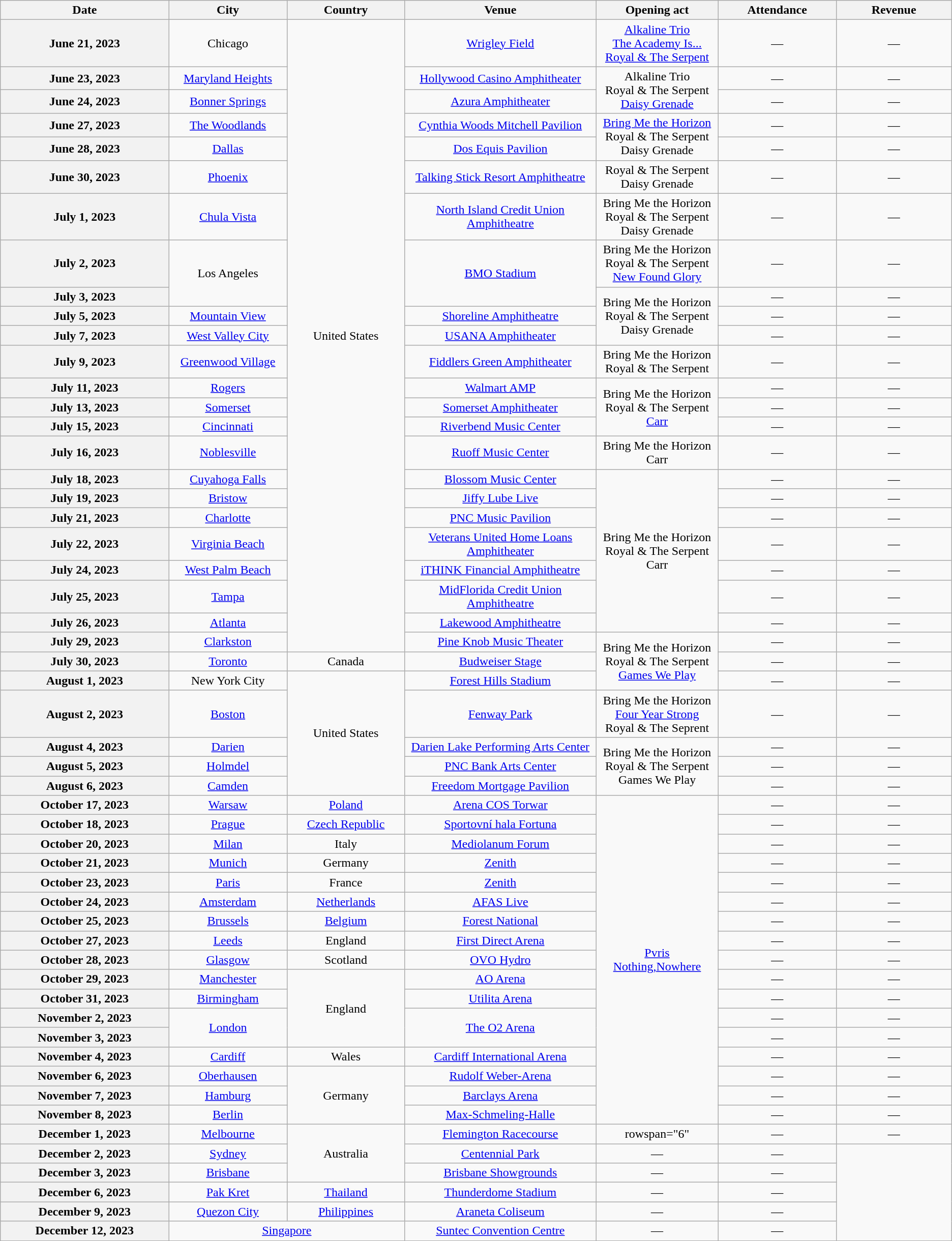<table class="wikitable plainrowheaders" style="text-align:center;">
<tr>
<th scope="col" style="width:15em;">Date</th>
<th scope="col" style="width:10em;">City</th>
<th scope="col" style="width:10em;">Country</th>
<th scope="col" style="width:17em;">Venue</th>
<th scope="col" style="width:10em;">Opening act</th>
<th scope="col" style="width:10em;">Attendance</th>
<th scope="col" style="width:10em;">Revenue</th>
</tr>
<tr>
<th scope="row" style="text-align:center;">June 21, 2023</th>
<td>Chicago</td>
<td rowspan="24">United States</td>
<td><a href='#'>Wrigley Field</a></td>
<td><a href='#'>Alkaline Trio</a><br><a href='#'>The Academy Is...</a><br><a href='#'>Royal & The Serpent</a></td>
<td>—</td>
<td>—</td>
</tr>
<tr>
<th scope="row" style="text-align:center;">June 23, 2023</th>
<td><a href='#'>Maryland Heights</a></td>
<td><a href='#'>Hollywood Casino Amphitheater</a></td>
<td rowspan="2">Alkaline Trio<br>Royal & The Serpent<br><a href='#'>Daisy Grenade</a></td>
<td>—</td>
<td>—</td>
</tr>
<tr>
<th scope="row" style="text-align:center;">June 24, 2023</th>
<td><a href='#'>Bonner Springs</a></td>
<td><a href='#'>Azura Amphitheater</a></td>
<td>—</td>
<td>—</td>
</tr>
<tr>
<th scope="row" style="text-align:center;">June 27, 2023</th>
<td><a href='#'>The Woodlands</a></td>
<td><a href='#'>Cynthia Woods Mitchell Pavilion</a></td>
<td rowspan="2"><a href='#'>Bring Me the Horizon</a><br>Royal & The Serpent<br>Daisy Grenade</td>
<td>—</td>
<td>—</td>
</tr>
<tr>
<th scope="row" style="text-align:center;">June 28, 2023</th>
<td><a href='#'>Dallas</a></td>
<td><a href='#'>Dos Equis Pavilion</a></td>
<td>—</td>
<td>—</td>
</tr>
<tr>
<th scope="row" style="text-align:center;">June 30, 2023</th>
<td><a href='#'>Phoenix</a></td>
<td><a href='#'>Talking Stick Resort Amphitheatre</a></td>
<td>Royal & The Serpent<br>Daisy Grenade</td>
<td>—</td>
<td>—</td>
</tr>
<tr>
<th scope="row" style="text-align:center;">July 1, 2023</th>
<td><a href='#'>Chula Vista</a></td>
<td><a href='#'>North Island Credit Union Amphitheatre</a></td>
<td>Bring Me the Horizon<br>Royal & The Serpent<br>Daisy Grenade</td>
<td>—</td>
<td>—</td>
</tr>
<tr>
<th scope="row" style="text-align:center;">July 2, 2023</th>
<td rowspan="2">Los Angeles</td>
<td rowspan="2"><a href='#'>BMO Stadium</a></td>
<td>Bring Me the Horizon<br>Royal & The Serpent<br><a href='#'>New Found Glory</a></td>
<td>—</td>
<td>—</td>
</tr>
<tr>
<th scope="row" style="text-align:center;">July 3, 2023</th>
<td rowspan="3">Bring Me the Horizon<br>Royal & The Serpent<br>Daisy Grenade</td>
<td>—</td>
<td>—</td>
</tr>
<tr>
<th scope="row" style="text-align:center;">July 5, 2023</th>
<td><a href='#'>Mountain View</a></td>
<td><a href='#'>Shoreline Amphitheatre</a></td>
<td>—</td>
<td>—</td>
</tr>
<tr>
<th scope="row" style="text-align:center;">July 7, 2023</th>
<td><a href='#'>West Valley City</a></td>
<td><a href='#'>USANA Amphitheater</a></td>
<td>—</td>
<td>—</td>
</tr>
<tr>
<th scope="row" style="text-align:center;">July 9, 2023</th>
<td><a href='#'>Greenwood Village</a></td>
<td><a href='#'>Fiddlers Green Amphitheater</a></td>
<td>Bring Me the Horizon<br>Royal & The Serpent</td>
<td>—</td>
<td>—</td>
</tr>
<tr>
<th scope="row" style="text-align:center;">July 11, 2023</th>
<td><a href='#'>Rogers</a></td>
<td><a href='#'>Walmart AMP</a></td>
<td rowspan="3">Bring Me the Horizon<br>Royal & The Serpent<br><a href='#'>Carr</a></td>
<td>—</td>
<td>—</td>
</tr>
<tr>
<th scope="row" style="text-align:center;">July 13, 2023</th>
<td><a href='#'>Somerset</a></td>
<td><a href='#'>Somerset Amphitheater</a></td>
<td>—</td>
<td>—</td>
</tr>
<tr>
<th scope="row" style="text-align:center;">July 15, 2023</th>
<td><a href='#'>Cincinnati</a></td>
<td><a href='#'>Riverbend Music Center</a></td>
<td>—</td>
<td>—</td>
</tr>
<tr>
<th scope="row" style="text-align:center;">July 16, 2023</th>
<td><a href='#'>Noblesville</a></td>
<td><a href='#'>Ruoff Music Center</a></td>
<td>Bring Me the Horizon<br>Carr</td>
<td>—</td>
<td>—</td>
</tr>
<tr>
<th scope="row" style="text-align:center;">July 18, 2023</th>
<td><a href='#'>Cuyahoga Falls</a></td>
<td><a href='#'>Blossom Music Center</a></td>
<td rowspan="7">Bring Me the Horizon<br>Royal & The Serpent<br>Carr</td>
<td>—</td>
<td>—</td>
</tr>
<tr>
<th scope="row" style="text-align:center;">July 19, 2023</th>
<td><a href='#'>Bristow</a></td>
<td><a href='#'>Jiffy Lube Live</a></td>
<td>—</td>
<td>—</td>
</tr>
<tr>
<th scope="row" style="text-align:center;">July 21, 2023</th>
<td><a href='#'>Charlotte</a></td>
<td><a href='#'>PNC Music Pavilion</a></td>
<td>—</td>
<td>—</td>
</tr>
<tr>
<th scope="row" style="text-align:center;">July 22, 2023</th>
<td><a href='#'>Virginia Beach</a></td>
<td><a href='#'>Veterans United Home Loans Amphitheater</a></td>
<td>—</td>
<td>—</td>
</tr>
<tr>
<th scope="row" style="text-align:center;">July 24, 2023</th>
<td><a href='#'>West Palm Beach</a></td>
<td><a href='#'>iTHINK Financial Amphitheatre</a></td>
<td>—</td>
<td>—</td>
</tr>
<tr>
<th scope="row" style="text-align:center;">July 25, 2023</th>
<td><a href='#'>Tampa</a></td>
<td><a href='#'>MidFlorida Credit Union Amphitheatre</a></td>
<td>—</td>
<td>—</td>
</tr>
<tr>
<th scope="row" style="text-align:center;">July 26, 2023</th>
<td><a href='#'>Atlanta</a></td>
<td><a href='#'>Lakewood Amphitheatre</a></td>
<td>—</td>
<td>—</td>
</tr>
<tr>
<th scope="row" style="text-align:center;">July 29, 2023</th>
<td><a href='#'>Clarkston</a></td>
<td><a href='#'>Pine Knob Music Theater</a></td>
<td rowspan="3">Bring Me the Horizon<br>Royal & The Serpent<br><a href='#'>Games We Play</a></td>
<td>—</td>
<td>—</td>
</tr>
<tr>
<th scope="row" style="text-align:center;">July 30, 2023</th>
<td><a href='#'>Toronto</a></td>
<td>Canada</td>
<td><a href='#'>Budweiser Stage</a></td>
<td>—</td>
<td>—</td>
</tr>
<tr>
<th scope="row" style="text-align:center;">August 1, 2023</th>
<td>New York City</td>
<td rowspan="5">United States</td>
<td><a href='#'>Forest Hills Stadium</a></td>
<td>—</td>
<td>—</td>
</tr>
<tr>
<th scope="row" style="text-align:center;">August 2, 2023</th>
<td><a href='#'>Boston</a></td>
<td><a href='#'>Fenway Park</a></td>
<td>Bring Me the Horizon<br><a href='#'>Four Year Strong</a><br>Royal & The Seprent</td>
<td>—</td>
<td>—</td>
</tr>
<tr>
<th scope="row" style="text-align:center;">August 4, 2023</th>
<td><a href='#'>Darien</a></td>
<td><a href='#'>Darien Lake Performing Arts Center</a></td>
<td rowspan="3">Bring Me the Horizon<br>Royal & The Serpent<br>Games We Play</td>
<td>—</td>
<td>—</td>
</tr>
<tr>
<th scope="row" style="text-align:center;">August 5, 2023</th>
<td><a href='#'>Holmdel</a></td>
<td><a href='#'>PNC Bank Arts Center</a></td>
<td>—</td>
<td>—</td>
</tr>
<tr>
<th scope="row" style="text-align:center;">August 6, 2023</th>
<td><a href='#'>Camden</a></td>
<td><a href='#'>Freedom Mortgage Pavilion</a></td>
<td>—</td>
<td>—</td>
</tr>
<tr>
<th scope="row" style="text-align:center;">October 17, 2023</th>
<td><a href='#'>Warsaw</a></td>
<td><a href='#'>Poland</a></td>
<td><a href='#'>Arena COS Torwar</a></td>
<td rowspan="17"><a href='#'>Pvris</a><br><a href='#'>Nothing,Nowhere</a></td>
<td>—</td>
<td>—</td>
</tr>
<tr>
<th scope="row" style="text-align:center;">October 18, 2023</th>
<td><a href='#'>Prague</a></td>
<td><a href='#'>Czech Republic</a></td>
<td><a href='#'>Sportovní hala Fortuna</a></td>
<td>—</td>
<td>—</td>
</tr>
<tr>
<th scope="row" style="text-align:center;">October 20, 2023</th>
<td><a href='#'>Milan</a></td>
<td>Italy</td>
<td><a href='#'>Mediolanum Forum</a></td>
<td>—</td>
<td>—</td>
</tr>
<tr>
<th scope="row" style="text-align:center;">October 21, 2023</th>
<td><a href='#'>Munich</a></td>
<td>Germany</td>
<td><a href='#'>Zenith</a></td>
<td>—</td>
<td>—</td>
</tr>
<tr>
<th scope="row" style="text-align:center;">October 23, 2023</th>
<td><a href='#'>Paris</a></td>
<td>France</td>
<td><a href='#'>Zenith</a></td>
<td>—</td>
<td>—</td>
</tr>
<tr>
<th scope="row" style="text-align:center;">October 24, 2023</th>
<td><a href='#'>Amsterdam</a></td>
<td><a href='#'>Netherlands</a></td>
<td><a href='#'>AFAS Live</a></td>
<td>—</td>
<td>—</td>
</tr>
<tr>
<th scope="row" style="text-align:center;">October 25, 2023</th>
<td><a href='#'>Brussels</a></td>
<td><a href='#'>Belgium</a></td>
<td><a href='#'>Forest National</a></td>
<td>—</td>
<td>—</td>
</tr>
<tr>
<th scope="row" style="text-align:center;">October 27, 2023</th>
<td><a href='#'>Leeds</a></td>
<td>England</td>
<td><a href='#'>First Direct Arena</a></td>
<td>—</td>
<td>—</td>
</tr>
<tr>
<th scope="row" style="text-align:center;">October 28, 2023</th>
<td><a href='#'>Glasgow</a></td>
<td>Scotland</td>
<td><a href='#'>OVO Hydro</a></td>
<td>—</td>
<td>—</td>
</tr>
<tr>
<th scope="row" style="text-align:center;">October 29, 2023</th>
<td><a href='#'>Manchester</a></td>
<td rowspan="4">England</td>
<td><a href='#'>AO Arena</a></td>
<td>—</td>
<td>—</td>
</tr>
<tr>
<th scope="row" style="text-align:center;">October 31, 2023</th>
<td><a href='#'>Birmingham</a></td>
<td><a href='#'>Utilita Arena</a></td>
<td>—</td>
<td>—</td>
</tr>
<tr>
<th scope="row" style="text-align:center;">November 2, 2023</th>
<td rowspan="2"><a href='#'>London</a></td>
<td rowspan="2"><a href='#'>The O2 Arena</a></td>
<td>—</td>
<td>—</td>
</tr>
<tr>
<th scope="row" style="text-align:center;">November 3, 2023</th>
<td>—</td>
<td>—</td>
</tr>
<tr>
<th scope="row" style="text-align:center;">November 4, 2023</th>
<td><a href='#'>Cardiff</a></td>
<td>Wales</td>
<td><a href='#'>Cardiff International Arena</a></td>
<td>—</td>
<td>—</td>
</tr>
<tr>
<th scope="row" style="text-align:center;">November 6, 2023</th>
<td><a href='#'>Oberhausen</a></td>
<td rowspan="3">Germany</td>
<td><a href='#'>Rudolf Weber-Arena</a></td>
<td>—</td>
<td>—</td>
</tr>
<tr>
<th scope="row" style="text-align:center;">November 7, 2023</th>
<td><a href='#'>Hamburg</a></td>
<td><a href='#'>Barclays Arena</a></td>
<td>—</td>
<td>—</td>
</tr>
<tr>
<th scope="row" style="text-align:center;">November 8, 2023</th>
<td><a href='#'>Berlin</a></td>
<td><a href='#'>Max-Schmeling-Halle</a></td>
<td>—</td>
<td>—</td>
</tr>
<tr>
<th scope="row" style="text-align:center;">December 1, 2023</th>
<td><a href='#'>Melbourne</a></td>
<td rowspan="3">Australia</td>
<td><a href='#'>Flemington Racecourse</a></td>
<td>rowspan="6" </td>
<td>—</td>
<td>—</td>
</tr>
<tr>
<th scope="row" style="text-align:center;">December 2, 2023</th>
<td><a href='#'>Sydney</a></td>
<td><a href='#'>Centennial Park</a></td>
<td>—</td>
<td>—</td>
</tr>
<tr>
<th scope="row" style="text-align:center;">December 3, 2023</th>
<td><a href='#'>Brisbane</a></td>
<td><a href='#'>Brisbane Showgrounds</a></td>
<td>—</td>
<td>—</td>
</tr>
<tr>
<th scope="row" style="text-align:center;">December 6, 2023</th>
<td><a href='#'>Pak Kret</a></td>
<td><a href='#'>Thailand</a></td>
<td><a href='#'>Thunderdome Stadium</a></td>
<td>—</td>
<td>—</td>
</tr>
<tr>
<th scope="row" style="text-align:center;">December 9, 2023</th>
<td><a href='#'>Quezon City</a></td>
<td><a href='#'>Philippines</a></td>
<td><a href='#'>Araneta Coliseum</a></td>
<td>—</td>
<td>—</td>
</tr>
<tr>
<th scope="row" style="text-align:center;">December 12, 2023</th>
<td colspan="2"><a href='#'>Singapore</a></td>
<td><a href='#'>Suntec Convention Centre</a></td>
<td>—</td>
<td>—</td>
</tr>
</table>
